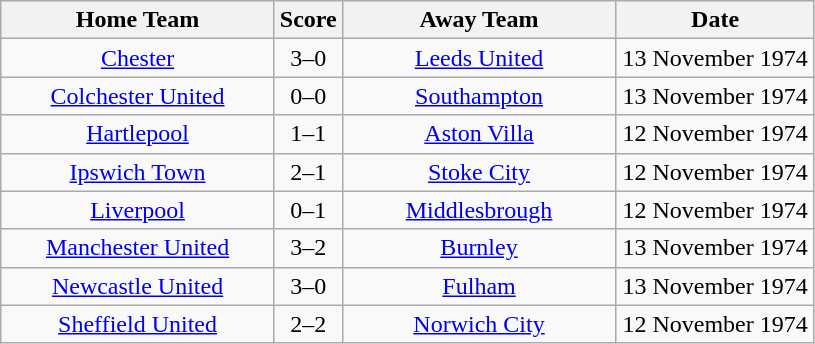<table class="wikitable" style="text-align:center;">
<tr>
<th width=175>Home Team</th>
<th width=20>Score</th>
<th width=175>Away Team</th>
<th width=125>Date</th>
</tr>
<tr>
<td><a href='#'>Chester</a></td>
<td>3–0</td>
<td><a href='#'>Leeds United</a></td>
<td>13 November 1974</td>
</tr>
<tr>
<td><a href='#'>Colchester United</a></td>
<td>0–0</td>
<td><a href='#'>Southampton</a></td>
<td>13 November 1974</td>
</tr>
<tr>
<td><a href='#'>Hartlepool</a></td>
<td>1–1</td>
<td><a href='#'>Aston Villa</a></td>
<td>12 November 1974</td>
</tr>
<tr>
<td><a href='#'>Ipswich Town</a></td>
<td>2–1</td>
<td><a href='#'>Stoke City</a></td>
<td>12 November 1974</td>
</tr>
<tr>
<td><a href='#'>Liverpool</a></td>
<td>0–1</td>
<td><a href='#'>Middlesbrough</a></td>
<td>12 November 1974</td>
</tr>
<tr>
<td><a href='#'>Manchester United</a></td>
<td>3–2</td>
<td><a href='#'>Burnley</a></td>
<td>13 November 1974</td>
</tr>
<tr>
<td><a href='#'>Newcastle United</a></td>
<td>3–0</td>
<td><a href='#'>Fulham</a></td>
<td>13 November 1974</td>
</tr>
<tr>
<td><a href='#'>Sheffield United</a></td>
<td>2–2</td>
<td><a href='#'>Norwich City</a></td>
<td>12 November 1974</td>
</tr>
</table>
